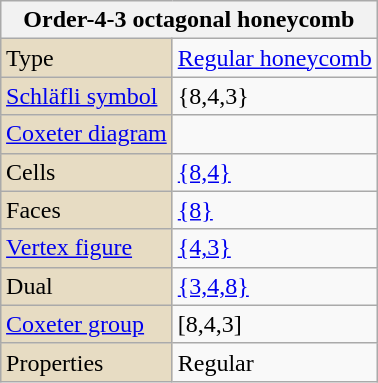<table class="wikitable" align="right" style="margin-left:10px">
<tr>
<th bgcolor=#e7dcc3 colspan=2>Order-4-3 octagonal honeycomb</th>
</tr>
<tr>
<td bgcolor=#e7dcc3>Type</td>
<td><a href='#'>Regular honeycomb</a></td>
</tr>
<tr>
<td bgcolor=#e7dcc3><a href='#'>Schläfli symbol</a></td>
<td>{8,4,3}</td>
</tr>
<tr>
<td bgcolor=#e7dcc3><a href='#'>Coxeter diagram</a></td>
<td></td>
</tr>
<tr>
<td bgcolor=#e7dcc3>Cells</td>
<td><a href='#'>{8,4}</a> </td>
</tr>
<tr>
<td bgcolor=#e7dcc3>Faces</td>
<td><a href='#'>{8}</a></td>
</tr>
<tr>
<td bgcolor=#e7dcc3><a href='#'>Vertex figure</a></td>
<td><a href='#'>{4,3}</a></td>
</tr>
<tr>
<td bgcolor=#e7dcc3>Dual</td>
<td><a href='#'>{3,4,8}</a></td>
</tr>
<tr>
<td bgcolor=#e7dcc3><a href='#'>Coxeter group</a></td>
<td>[8,4,3]</td>
</tr>
<tr>
<td bgcolor=#e7dcc3>Properties</td>
<td>Regular</td>
</tr>
</table>
